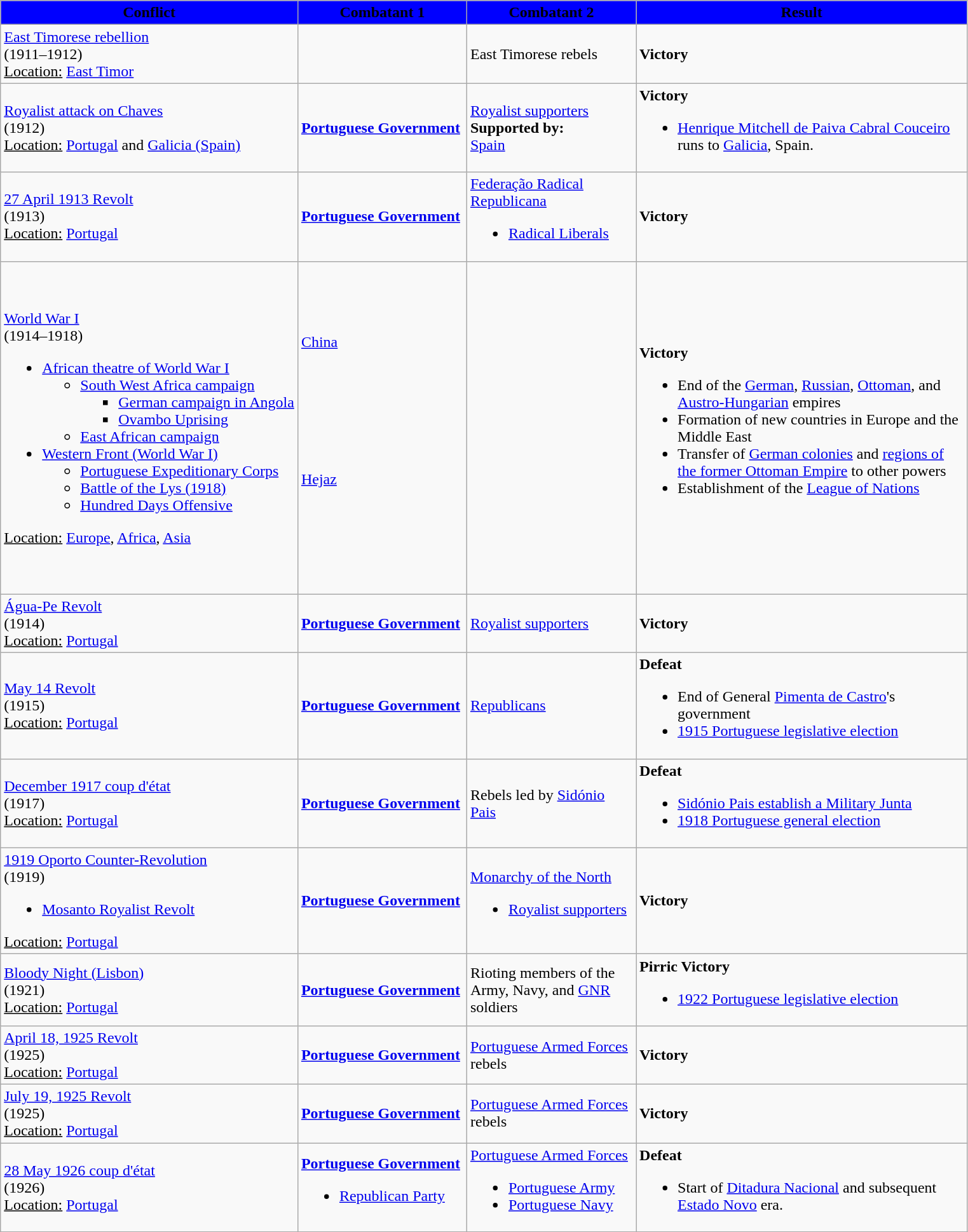<table class="wikitable">
<tr>
<th style="background-color:blue;" rowspan="1"><span>Conflict</span></th>
<th style="background-color:blue;" rowspan="1" width=170px><span>Combatant 1</span></th>
<th style="background-color:blue;" rowspan="1" width=170px><span>Combatant 2</span></th>
<th style="background-color:blue;" rowspan="1" width=340px><span>Result</span></th>
</tr>
<tr>
<td><a href='#'>East Timorese rebellion</a><br>(1911–1912)<br><u>Location:</u> <a href='#'>East Timor</a></td>
<td><strong></strong></td>
<td>East Timorese rebels</td>
<td><strong>Victory</strong></td>
</tr>
<tr>
<td><a href='#'>Royalist attack on Chaves</a><br>(1912)<br><u>Location:</u> <a href='#'>Portugal</a> and <a href='#'>Galicia (Spain)</a></td>
<td><strong> <a href='#'>Portuguese Government</a></strong></td>
<td> <a href='#'>Royalist supporters</a><br><strong>Supported by:</strong><br> <a href='#'>Spain</a></td>
<td><strong>Victory</strong><br><ul><li><a href='#'>Henrique Mitchell de Paiva Cabral Couceiro</a> runs to <a href='#'>Galicia</a>, Spain.</li></ul></td>
</tr>
<tr>
<td><a href='#'>27 April 1913 Revolt</a><br>(1913)<br><u>Location:</u> <a href='#'>Portugal</a></td>
<td><strong> <a href='#'>Portuguese Government</a></strong></td>
<td><a href='#'>Federação Radical Republicana</a><br><ul><li><a href='#'>Radical Liberals</a></li></ul></td>
<td><strong>Victory</strong></td>
</tr>
<tr>
<td><a href='#'>World War I</a><br>(1914–1918)<br><ul><li><a href='#'>African theatre of World War I</a><ul><li><a href='#'>South West Africa campaign</a><ul><li><a href='#'>German campaign in Angola</a></li><li><a href='#'>Ovambo Uprising</a></li></ul></li><li><a href='#'>East African campaign</a></li></ul></li><li><a href='#'>Western Front (World War I)</a><ul><li><a href='#'>Portuguese Expeditionary Corps</a></li><li><a href='#'>Battle of the Lys (1918)</a></li><li><a href='#'>Hundred Days Offensive</a></li></ul></li></ul><u>Location:</u> <a href='#'>Europe</a>, <a href='#'>Africa</a>, <a href='#'>Asia</a></td>
<td><br><br><br><br> <a href='#'>China</a><br><br><br><br><br><br><br><br> <a href='#'>Hejaz</a> <br><br><br><br><br><br><strong></strong><br></td>
<td><br><br><br></td>
<td><strong>Victory</strong><br><ul><li>End of the <a href='#'>German</a>, <a href='#'>Russian</a>, <a href='#'>Ottoman</a>, and <a href='#'>Austro-Hungarian</a> empires</li><li>Formation of new countries in Europe and the Middle East</li><li>Transfer of <a href='#'>German colonies</a> and <a href='#'>regions of the former Ottoman Empire</a> to other powers</li><li>Establishment of the <a href='#'>League of Nations</a></li></ul></td>
</tr>
<tr>
<td><a href='#'>Água-Pe Revolt</a><br>(1914)<br><u>Location:</u> <a href='#'>Portugal</a></td>
<td><strong> <a href='#'>Portuguese Government</a></strong></td>
<td> <a href='#'>Royalist supporters</a></td>
<td><strong>Victory</strong></td>
</tr>
<tr>
<td><a href='#'>May 14 Revolt</a><br>(1915)<br><u>Location:</u> <a href='#'>Portugal</a></td>
<td><strong> <a href='#'>Portuguese Government</a></strong></td>
<td><a href='#'>Republicans</a></td>
<td><strong>Defeat</strong><br><ul><li>End of General <a href='#'>Pimenta de Castro</a>'s government</li><li><a href='#'>1915 Portuguese legislative election</a></li></ul></td>
</tr>
<tr>
<td><a href='#'>December 1917 coup d'état</a><br>(1917)<br><u>Location:</u> <a href='#'>Portugal</a></td>
<td><strong> <a href='#'>Portuguese Government</a></strong></td>
<td>Rebels led by <a href='#'>Sidónio Pais</a></td>
<td><strong>Defeat</strong><br><ul><li><a href='#'>Sidónio Pais establish a Military Junta</a></li><li><a href='#'>1918 Portuguese general election</a></li></ul></td>
</tr>
<tr>
<td><a href='#'>1919 Oporto Counter-Revolution</a><br>(1919)<ul><li><a href='#'>Mosanto Royalist Revolt</a></li></ul><u>Location:</u> <a href='#'>Portugal</a></td>
<td><strong> <a href='#'>Portuguese Government</a></strong></td>
<td> <a href='#'>Monarchy of the North</a><br><ul><li><a href='#'>Royalist supporters</a></li></ul></td>
<td><strong>Victory</strong></td>
</tr>
<tr>
<td><a href='#'>Bloody Night (Lisbon)</a><br>(1921)<br><u>Location:</u> <a href='#'>Portugal</a></td>
<td><strong> <a href='#'>Portuguese Government</a></strong></td>
<td>Rioting members of the Army, Navy, and <a href='#'>GNR</a> soldiers</td>
<td><strong>Pirric Victory</strong><br><ul><li><a href='#'>1922 Portuguese legislative election</a></li></ul></td>
</tr>
<tr>
<td><a href='#'>April 18, 1925 Revolt</a><br>(1925)<br><u>Location:</u> <a href='#'>Portugal</a></td>
<td><strong> <a href='#'>Portuguese Government</a></strong></td>
<td><a href='#'>Portuguese Armed Forces</a> rebels</td>
<td><strong>Victory</strong></td>
</tr>
<tr>
<td><a href='#'>July 19, 1925 Revolt</a><br>(1925)<br><u>Location:</u> <a href='#'>Portugal</a></td>
<td><strong> <a href='#'>Portuguese Government</a></strong></td>
<td><a href='#'>Portuguese Armed Forces</a> rebels</td>
<td><strong>Victory</strong></td>
</tr>
<tr>
<td><a href='#'>28 May 1926 coup d'état</a><br>(1926)<br><u>Location:</u> <a href='#'>Portugal</a></td>
<td><strong> <a href='#'>Portuguese Government</a></strong><br><ul><li> <a href='#'>Republican Party</a></li></ul></td>
<td><a href='#'>Portuguese Armed Forces</a><br><ul><li> <a href='#'>Portuguese Army</a></li><li> <a href='#'>Portuguese Navy</a></li></ul></td>
<td><strong>Defeat</strong><br><ul><li>Start of <a href='#'>Ditadura Nacional</a> and subsequent <a href='#'>Estado Novo</a> era.</li></ul></td>
</tr>
<tr>
</tr>
</table>
